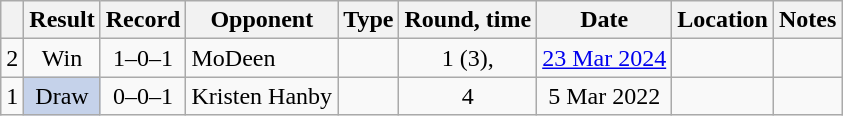<table class="wikitable" style="text-align:center">
<tr>
<th></th>
<th>Result</th>
<th>Record</th>
<th>Opponent</th>
<th>Type</th>
<th>Round, time</th>
<th>Date</th>
<th>Location</th>
<th>Notes</th>
</tr>
<tr>
<td>2</td>
<td>Win</td>
<td>1–0–1</td>
<td style="text-align:left;">MoDeen</td>
<td></td>
<td>1 (3), </td>
<td><a href='#'>23 Mar 2024</a></td>
<td style="text-align:left;"></td>
<td></td>
</tr>
<tr>
<td>1</td>
<td style="background:#c5d2ea; color:black; vertical-align:middle; text-align:center; " class="table-draw">Draw</td>
<td>0–0–1</td>
<td style="text-align:left;">Kristen Hanby</td>
<td></td>
<td>4</td>
<td>5 Mar 2022</td>
<td style="text-align:left;"></td>
<td></td>
</tr>
</table>
